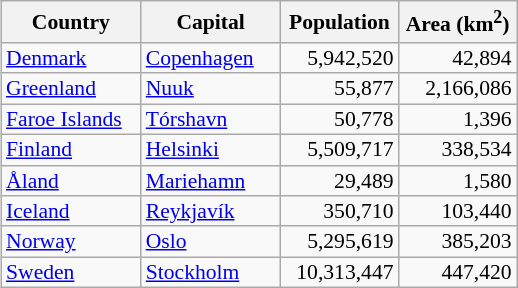<table class="wikitable sortable" style="float:right; font-size:90%; white-space:nowrap">
<tr>
<th style="width:6em">Country</th>
<th style="width:6em">Capital</th>
<th style="width:5em">Population</th>
<th style="width:5em">Area (km<sup>2</sup>)</th>
</tr>
<tr style="line-height:95%">
<td><a href='#'>Denmark</a></td>
<td><a href='#'>Copenhagen</a></td>
<td style="text-align:right">5,942,520</td>
<td style="text-align:right">42,894</td>
</tr>
<tr style="line-height:95%">
<td><a href='#'>Greenland</a></td>
<td><a href='#'>Nuuk</a></td>
<td style="text-align:right">55,877</td>
<td style="text-align:right">2,166,086</td>
</tr>
<tr style="line-height:95%">
<td><a href='#'>Faroe Islands</a></td>
<td><a href='#'>Tórshavn</a></td>
<td style="text-align:right">50,778</td>
<td style="text-align:right">1,396</td>
</tr>
<tr style="line-height:95%">
<td><a href='#'>Finland</a></td>
<td><a href='#'>Helsinki</a></td>
<td style="text-align:right">5,509,717</td>
<td style="text-align:right">338,534</td>
</tr>
<tr style="line-height:95%">
<td><a href='#'>Åland</a></td>
<td><a href='#'>Mariehamn</a></td>
<td style="text-align:right">29,489</td>
<td style="text-align:right">1,580</td>
</tr>
<tr style="line-height:95%">
<td><a href='#'>Iceland</a></td>
<td><a href='#'>Reykjavík</a></td>
<td style="text-align:right">350,710</td>
<td style="text-align:right">103,440</td>
</tr>
<tr style="line-height:95%">
<td><a href='#'>Norway</a></td>
<td><a href='#'>Oslo</a></td>
<td style="text-align:right">5,295,619</td>
<td style="text-align:right">385,203</td>
</tr>
<tr style="line-height:95%">
<td><a href='#'>Sweden</a></td>
<td><a href='#'>Stockholm</a></td>
<td style="text-align:right">10,313,447</td>
<td style="text-align:right">447,420</td>
</tr>
</table>
